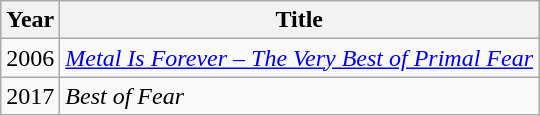<table class="wikitable">
<tr>
<th>Year</th>
<th>Title</th>
</tr>
<tr>
<td>2006</td>
<td><em><a href='#'>Metal Is Forever – The Very Best of Primal Fear</a></em></td>
</tr>
<tr>
<td>2017</td>
<td><em>Best of Fear</em></td>
</tr>
</table>
